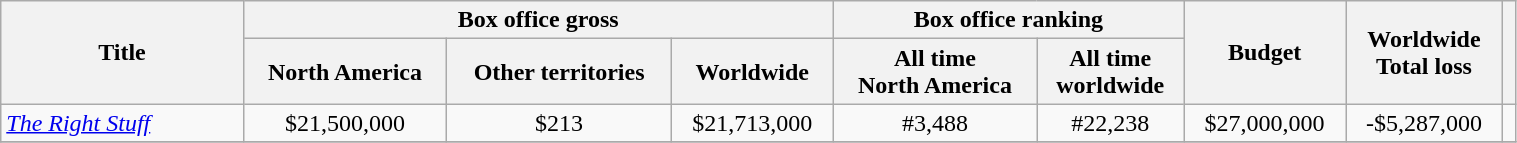<table class="wikitable sortable" width=80% border="1" style="text-align: center;">
<tr>
<th rowspan="2" style="width:16%;">Title</th>
<th colspan="3">Box office gross</th>
<th colspan="2">Box office ranking</th>
<th rowspan="2">Budget</th>
<th rowspan="2">Worldwide <br>Total loss</th>
<th rowspan="2"></th>
</tr>
<tr>
<th>North America</th>
<th>Other territories</th>
<th>Worldwide</th>
<th>All time <br>North America</th>
<th>All time <br>worldwide</th>
</tr>
<tr>
<td style="text-align: left;"><em><a href='#'>The Right Stuff</a></em></td>
<td>$21,500,000</td>
<td>$213</td>
<td>$21,713,000</td>
<td>#3,488</td>
<td>#22,238</td>
<td>$27,000,000</td>
<td>-$5,287,000</td>
<td></td>
</tr>
<tr>
</tr>
</table>
